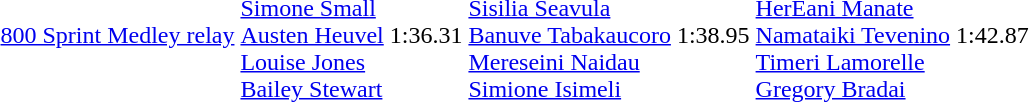<table>
<tr>
<td><a href='#'>800 Sprint Medley relay</a></td>
<td> <br> <a href='#'>Simone Small</a> <br> <a href='#'>Austen Heuvel</a> <br> <a href='#'>Louise Jones</a> <br> <a href='#'>Bailey Stewart</a></td>
<td>1:36.31</td>
<td> <br> <a href='#'>Sisilia Seavula</a> <br> <a href='#'>Banuve Tabakaucoro</a> <br> <a href='#'>Mereseini Naidau</a> <br> <a href='#'>Simione Isimeli</a></td>
<td>1:38.95</td>
<td> <br> <a href='#'>HerEani Manate</a> <br> <a href='#'>Namataiki Tevenino</a> <br> <a href='#'>Timeri Lamorelle</a> <br> <a href='#'>Gregory Bradai</a></td>
<td>1:42.87</td>
</tr>
</table>
